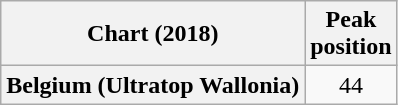<table class="wikitable plainrowheaders" style="text-align:center">
<tr>
<th scope="col">Chart (2018)</th>
<th scope="col">Peak<br>position</th>
</tr>
<tr>
<th scope="row">Belgium (Ultratop Wallonia)</th>
<td>44</td>
</tr>
</table>
